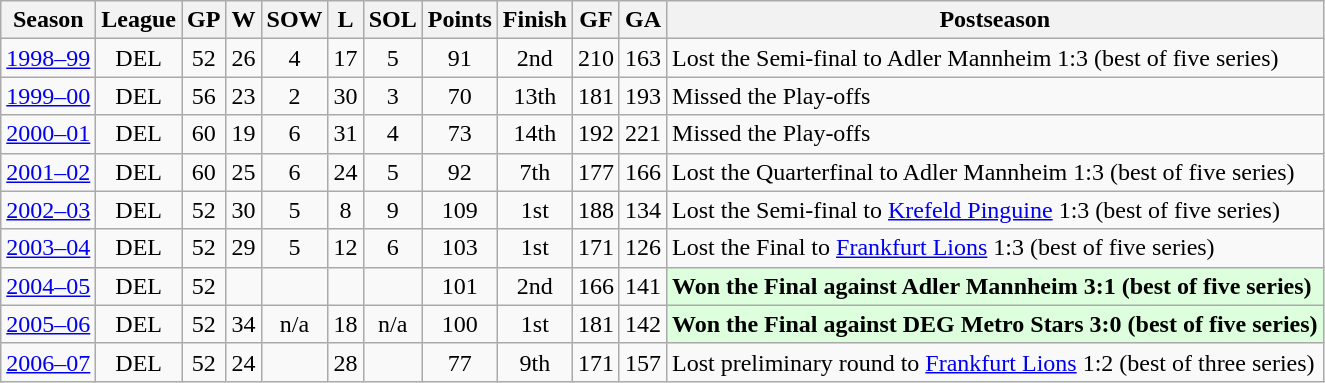<table class="wikitable">
<tr>
<th>Season</th>
<th>League</th>
<th>GP</th>
<th>W</th>
<th>SOW</th>
<th>L</th>
<th>SOL</th>
<th>Points</th>
<th>Finish</th>
<th>GF</th>
<th>GA</th>
<th>Postseason</th>
</tr>
<tr>
<td><a href='#'>1998–99</a></td>
<td style="text-align:center;">DEL</td>
<td style="text-align:center;">52</td>
<td style="text-align:center;">26</td>
<td style="text-align:center;">4</td>
<td style="text-align:center;">17</td>
<td style="text-align:center;">5</td>
<td style="text-align:center;">91</td>
<td style="text-align:center;">2nd</td>
<td style="text-align:center;">210</td>
<td style="text-align:center;">163</td>
<td>Lost the Semi-final to Adler Mannheim 1:3 (best of five series)</td>
</tr>
<tr>
<td><a href='#'>1999–00</a></td>
<td style="text-align:center;">DEL</td>
<td style="text-align:center;">56</td>
<td style="text-align:center;">23</td>
<td style="text-align:center;">2</td>
<td style="text-align:center;">30</td>
<td style="text-align:center;">3</td>
<td style="text-align:center;">70</td>
<td style="text-align:center;">13th</td>
<td style="text-align:center;">181</td>
<td style="text-align:center;">193</td>
<td>Missed the Play-offs</td>
</tr>
<tr>
<td><a href='#'>2000–01</a></td>
<td style="text-align:center;">DEL</td>
<td style="text-align:center;">60</td>
<td style="text-align:center;">19</td>
<td style="text-align:center;">6</td>
<td style="text-align:center;">31</td>
<td style="text-align:center;">4</td>
<td style="text-align:center;">73</td>
<td style="text-align:center;">14th</td>
<td style="text-align:center;">192</td>
<td style="text-align:center;">221</td>
<td>Missed the Play-offs</td>
</tr>
<tr>
<td><a href='#'>2001–02</a></td>
<td style="text-align:center;">DEL</td>
<td style="text-align:center;">60</td>
<td style="text-align:center;">25</td>
<td style="text-align:center;">6</td>
<td style="text-align:center;">24</td>
<td style="text-align:center;">5</td>
<td style="text-align:center;">92</td>
<td style="text-align:center;">7th</td>
<td style="text-align:center;">177</td>
<td style="text-align:center;">166</td>
<td>Lost the Quarterfinal to Adler Mannheim 1:3 (best of five series)</td>
</tr>
<tr>
<td><a href='#'>2002–03</a></td>
<td style="text-align:center;">DEL</td>
<td style="text-align:center;">52</td>
<td style="text-align:center;">30</td>
<td style="text-align:center;">5</td>
<td style="text-align:center;">8</td>
<td style="text-align:center;">9</td>
<td style="text-align:center;">109</td>
<td style="text-align:center;">1st</td>
<td style="text-align:center;">188</td>
<td style="text-align:center;">134</td>
<td>Lost the Semi-final to <a href='#'>Krefeld Pinguine</a> 1:3 (best of five series)</td>
</tr>
<tr>
<td><a href='#'>2003–04</a></td>
<td style="text-align:center;">DEL</td>
<td style="text-align:center;">52</td>
<td style="text-align:center;">29</td>
<td style="text-align:center;">5</td>
<td style="text-align:center;">12</td>
<td style="text-align:center;">6</td>
<td style="text-align:center;">103</td>
<td style="text-align:center;">1st</td>
<td style="text-align:center;">171</td>
<td style="text-align:center;">126</td>
<td>Lost the Final to <a href='#'>Frankfurt Lions</a> 1:3 (best of five series)</td>
</tr>
<tr>
<td><a href='#'>2004–05</a></td>
<td style="text-align:center;">DEL</td>
<td style="text-align:center;">52</td>
<td style="text-align:center;"></td>
<td style="text-align:center;"></td>
<td style="text-align:center;"></td>
<td style="text-align:center;"></td>
<td style="text-align:center;">101</td>
<td style="text-align:center;">2nd</td>
<td style="text-align:center;">166</td>
<td style="text-align:center;">141</td>
<td style="background:#dfd;"><strong>Won the Final against Adler Mannheim 3:1 (best of five series)</strong></td>
</tr>
<tr>
<td><a href='#'>2005–06</a></td>
<td style="text-align:center;">DEL</td>
<td style="text-align:center;">52</td>
<td style="text-align:center;">34</td>
<td style="text-align:center;">n/a</td>
<td style="text-align:center;">18</td>
<td style="text-align:center;">n/a</td>
<td style="text-align:center;">100</td>
<td style="text-align:center;">1st</td>
<td style="text-align:center;">181</td>
<td style="text-align:center;">142</td>
<td style="background:#dfd;"><strong>Won the Final against DEG Metro Stars 3:0 (best of five series)</strong></td>
</tr>
<tr>
<td><a href='#'>2006–07</a></td>
<td style="text-align:center;">DEL</td>
<td style="text-align:center;">52</td>
<td style="text-align:center;">24</td>
<td style="text-align:center;"></td>
<td style="text-align:center;">28</td>
<td style="text-align:center;"></td>
<td style="text-align:center;">77</td>
<td style="text-align:center;">9th</td>
<td style="text-align:center;">171</td>
<td style="text-align:center;">157</td>
<td>Lost preliminary round to <a href='#'>Frankfurt Lions</a> 1:2 (best of three series)</td>
</tr>
</table>
